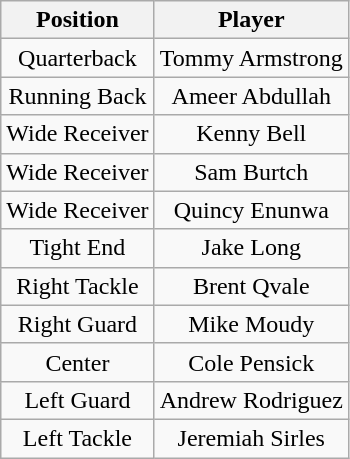<table class="wikitable" style="text-align: center;">
<tr>
<th>Position</th>
<th>Player</th>
</tr>
<tr>
<td>Quarterback</td>
<td>Tommy Armstrong</td>
</tr>
<tr>
<td>Running Back</td>
<td>Ameer Abdullah</td>
</tr>
<tr>
<td>Wide Receiver</td>
<td>Kenny Bell</td>
</tr>
<tr>
<td>Wide Receiver</td>
<td>Sam Burtch</td>
</tr>
<tr>
<td>Wide Receiver</td>
<td>Quincy Enunwa</td>
</tr>
<tr>
<td>Tight End</td>
<td>Jake Long</td>
</tr>
<tr>
<td>Right Tackle</td>
<td>Brent Qvale</td>
</tr>
<tr>
<td>Right Guard</td>
<td>Mike Moudy</td>
</tr>
<tr>
<td>Center</td>
<td>Cole Pensick</td>
</tr>
<tr>
<td>Left Guard</td>
<td>Andrew Rodriguez</td>
</tr>
<tr>
<td>Left Tackle</td>
<td>Jeremiah Sirles</td>
</tr>
</table>
